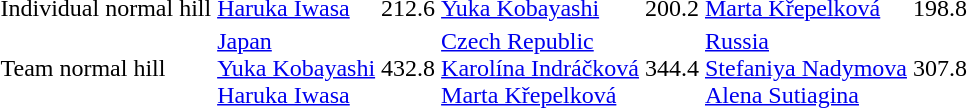<table>
<tr>
<td>Individual normal hill<br></td>
<td> <a href='#'>Haruka Iwasa</a></td>
<td>212.6</td>
<td> <a href='#'>Yuka Kobayashi</a></td>
<td>200.2</td>
<td> <a href='#'>Marta Křepelková</a></td>
<td>198.8</td>
</tr>
<tr>
<td>Team normal hill<br></td>
<td> <a href='#'>Japan</a><br><a href='#'>Yuka Kobayashi</a><br><a href='#'>Haruka Iwasa</a></td>
<td>432.8</td>
<td> <a href='#'>Czech Republic</a><br><a href='#'>Karolína Indráčková</a><br><a href='#'>Marta Křepelková</a></td>
<td>344.4</td>
<td> <a href='#'>Russia</a><br><a href='#'>Stefaniya Nadymova</a><br><a href='#'>Alena Sutiagina</a></td>
<td>307.8</td>
</tr>
</table>
